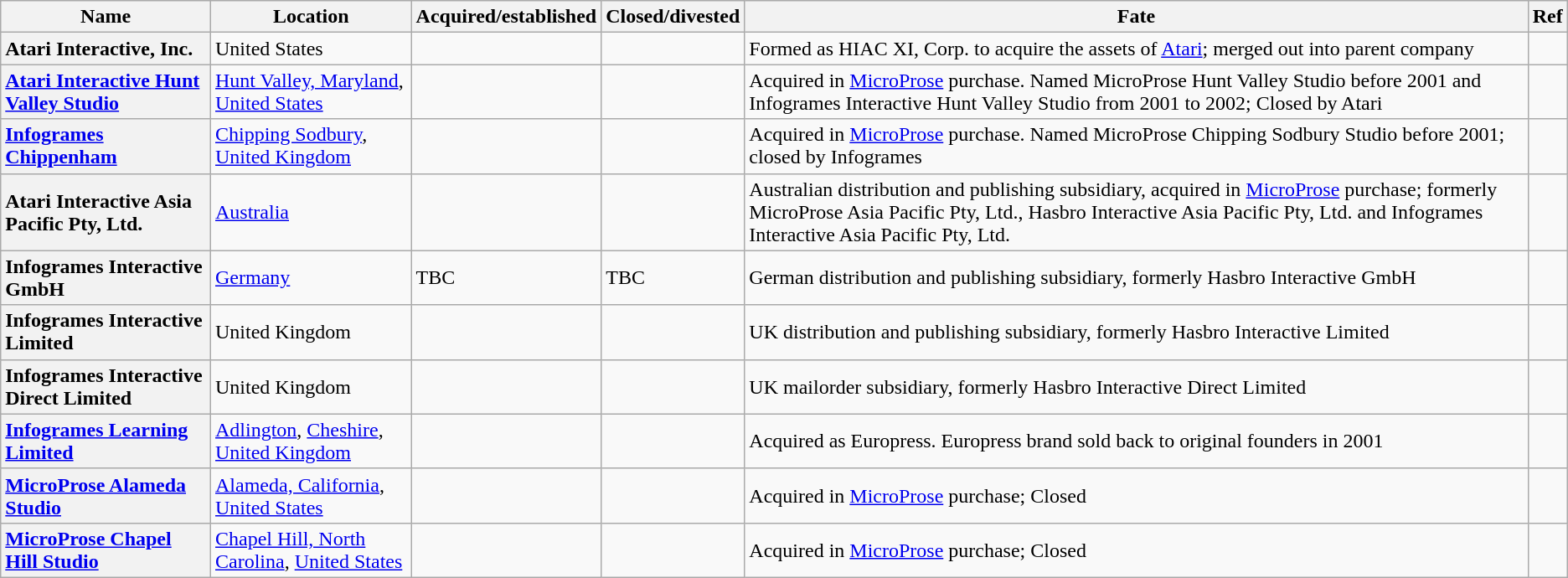<table class="wikitable sortable">
<tr>
<th scope="col">Name</th>
<th scope="col">Location</th>
<th scope="col">Acquired/established</th>
<th scope="col">Closed/divested</th>
<th scope="col">Fate</th>
<th scope="col">Ref</th>
</tr>
<tr>
<th scope="row" style=text-align:left;>Atari Interactive, Inc.</th>
<td>United States</td>
<td></td>
<td></td>
<td>Formed as HIAC XI, Corp. to acquire the assets of <a href='#'>Atari</a>; merged out into parent company</td>
<td></td>
</tr>
<tr>
<th scope="row" style=text-align:left;><a href='#'>Atari Interactive Hunt Valley Studio</a></th>
<td><a href='#'>Hunt Valley, Maryland</a>, <a href='#'>United States</a></td>
<td></td>
<td></td>
<td>Acquired in <a href='#'>MicroProse</a> purchase. Named MicroProse Hunt Valley Studio before 2001 and Infogrames Interactive Hunt Valley Studio from 2001 to 2002; Closed by Atari</td>
<td></td>
</tr>
<tr>
<th scope="row" style=text-align:left;><a href='#'>Infogrames Chippenham</a></th>
<td><a href='#'>Chipping Sodbury</a>, <a href='#'>United Kingdom</a></td>
<td></td>
<td></td>
<td>Acquired in <a href='#'>MicroProse</a> purchase. Named MicroProse Chipping Sodbury Studio before 2001; closed by Infogrames</td>
<td></td>
</tr>
<tr>
<th scope="row" style=text-align:left;>Atari Interactive Asia Pacific Pty, Ltd.</th>
<td><a href='#'>Australia</a></td>
<td></td>
<td></td>
<td>Australian distribution and publishing subsidiary, acquired in <a href='#'>MicroProse</a> purchase; formerly MicroProse Asia Pacific Pty, Ltd., Hasbro Interactive Asia Pacific Pty, Ltd. and Infogrames Interactive Asia Pacific Pty, Ltd.</td>
<td></td>
</tr>
<tr>
<th scope="row" style=text-align:left;>Infogrames Interactive GmbH</th>
<td><a href='#'>Germany</a></td>
<td>TBC</td>
<td>TBC</td>
<td>German distribution and publishing subsidiary, formerly Hasbro Interactive GmbH</td>
<td></td>
</tr>
<tr>
<th scope="row" style=text-align:left;>Infogrames Interactive Limited</th>
<td>United Kingdom</td>
<td></td>
<td></td>
<td>UK distribution and publishing subsidiary, formerly Hasbro Interactive Limited</td>
<td></td>
</tr>
<tr>
<th scope="row" style=text-align:left;>Infogrames Interactive Direct Limited</th>
<td>United Kingdom</td>
<td></td>
<td></td>
<td>UK mailorder subsidiary, formerly Hasbro Interactive Direct Limited</td>
<td></td>
</tr>
<tr>
<th scope="row" style=text-align:left;><a href='#'>Infogrames Learning Limited</a></th>
<td><a href='#'>Adlington</a>, <a href='#'>Cheshire</a>, <a href='#'>United Kingdom</a></td>
<td></td>
<td></td>
<td>Acquired as Europress. Europress brand sold back to original founders in 2001</td>
<td></td>
</tr>
<tr>
<th scope="row" style=text-align:left;><a href='#'>MicroProse Alameda Studio</a></th>
<td><a href='#'>Alameda, California</a>, <a href='#'>United States</a></td>
<td></td>
<td></td>
<td>Acquired in <a href='#'>MicroProse</a> purchase; Closed</td>
<td></td>
</tr>
<tr>
<th scope="row" style=text-align:left;><a href='#'>MicroProse Chapel Hill Studio</a></th>
<td><a href='#'>Chapel Hill, North Carolina</a>, <a href='#'>United States</a></td>
<td></td>
<td></td>
<td>Acquired in <a href='#'>MicroProse</a> purchase; Closed</td>
<td></td>
</tr>
</table>
